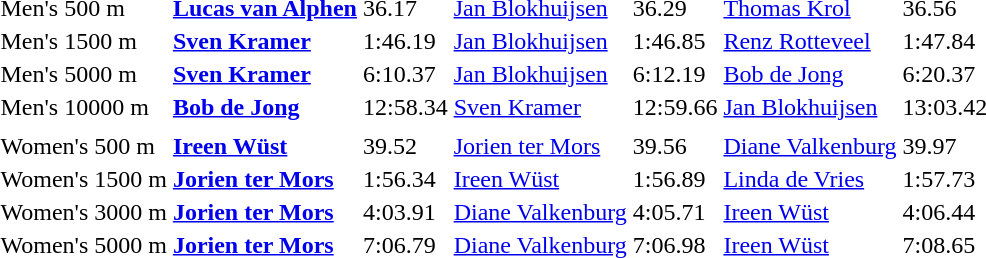<table>
<tr>
<td>Men's 500 m</td>
<td><strong><a href='#'>Lucas van Alphen</a></strong></td>
<td>36.17</td>
<td><a href='#'>Jan Blokhuijsen</a></td>
<td>36.29</td>
<td><a href='#'>Thomas Krol</a></td>
<td>36.56</td>
</tr>
<tr>
<td>Men's 1500 m</td>
<td><strong><a href='#'>Sven Kramer</a></strong></td>
<td>1:46.19</td>
<td><a href='#'>Jan Blokhuijsen</a></td>
<td>1:46.85</td>
<td><a href='#'>Renz Rotteveel</a></td>
<td>1:47.84</td>
</tr>
<tr>
<td>Men's 5000 m</td>
<td><strong><a href='#'>Sven Kramer</a></strong></td>
<td>6:10.37</td>
<td><a href='#'>Jan Blokhuijsen</a></td>
<td>6:12.19</td>
<td><a href='#'>Bob de Jong</a></td>
<td>6:20.37</td>
</tr>
<tr>
<td>Men's 10000 m</td>
<td><strong><a href='#'>Bob de Jong</a></strong></td>
<td>12:58.34</td>
<td><a href='#'>Sven Kramer</a></td>
<td>12:59.66</td>
<td><a href='#'>Jan Blokhuijsen</a></td>
<td>13:03.42</td>
</tr>
<tr>
<td colspan=7></td>
</tr>
<tr>
<td>Women's 500 m</td>
<td><strong><a href='#'>Ireen Wüst</a></strong></td>
<td>39.52</td>
<td><a href='#'>Jorien ter Mors</a></td>
<td>39.56</td>
<td><a href='#'>Diane Valkenburg</a></td>
<td>39.97</td>
</tr>
<tr>
<td>Women's 1500 m</td>
<td><strong><a href='#'>Jorien ter Mors</a></strong></td>
<td>1:56.34</td>
<td><a href='#'>Ireen Wüst</a></td>
<td>1:56.89</td>
<td><a href='#'>Linda de Vries</a></td>
<td>1:57.73</td>
</tr>
<tr>
<td>Women's 3000 m</td>
<td><strong><a href='#'>Jorien ter Mors</a></strong></td>
<td>4:03.91</td>
<td><a href='#'>Diane Valkenburg</a></td>
<td>4:05.71</td>
<td><a href='#'>Ireen Wüst</a></td>
<td>4:06.44</td>
</tr>
<tr>
<td>Women's 5000 m</td>
<td><strong><a href='#'>Jorien ter Mors</a></strong></td>
<td>7:06.79</td>
<td><a href='#'>Diane Valkenburg</a></td>
<td>7:06.98</td>
<td><a href='#'>Ireen Wüst</a></td>
<td>7:08.65</td>
</tr>
</table>
